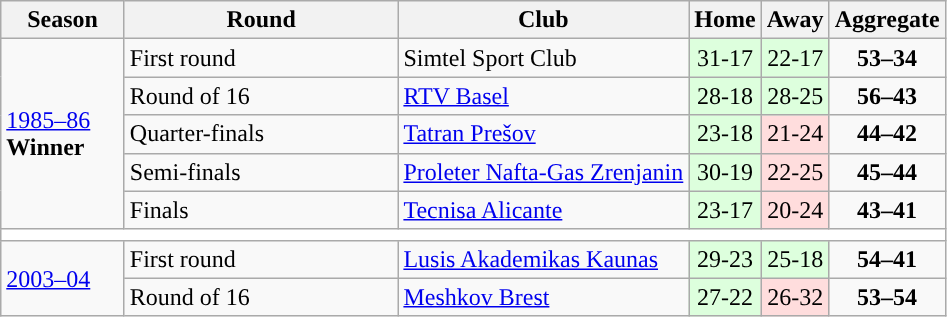<table class="wikitable">
<tr>
<th width=75>Season</th>
<th width=175>Round</th>
<th>Club</th>
<th>Home</th>
<th>Away</th>
<th>Aggregate</th>
</tr>
<tr>
<td rowspan=5><a href='#'>1985–86</a><br> <strong>Winner</strong></td>
<td>First round</td>
<td> Simtel Sport Club</td>
<td style="text-align:center; background:#dfd;">31-17</td>
<td style="text-align:center; background:#dfd;">22-17</td>
<td style="text-align:center;"><strong>53–34</strong></td>
</tr>
<tr>
<td>Round of 16</td>
<td> <a href='#'>RTV Basel</a></td>
<td style="text-align:center; background:#dfd;">28-18</td>
<td style="text-align:center; background:#dfd;">28-25</td>
<td style="text-align:center;"><strong>56–43</strong></td>
</tr>
<tr>
<td>Quarter-finals</td>
<td> <a href='#'>Tatran Prešov</a></td>
<td style="text-align:center; background:#dfd;">23-18</td>
<td style="text-align:center; background:#fdd;">21-24</td>
<td style="text-align:center;"><strong>44–42</strong></td>
</tr>
<tr>
<td>Semi-finals</td>
<td> <a href='#'>Proleter Nafta-Gas Zrenjanin</a></td>
<td style="text-align:center; background:#dfd;">30-19</td>
<td style="text-align:center; background:#fdd;">22-25</td>
<td style="text-align:center;"><strong>45–44</strong></td>
</tr>
<tr>
<td>Finals</td>
<td> <a href='#'>Tecnisa Alicante</a></td>
<td style="text-align:center; background:#dfd;">23-17</td>
<td style="text-align:center; background:#fdd;">20-24</td>
<td style="text-align:center;"><strong>43–41</strong></td>
</tr>
<tr>
<td colspan=7 style="text-align: center;" bgcolor=white></td>
</tr>
<tr>
<td rowspan=2><a href='#'>2003–04</a></td>
<td>First round</td>
<td> <a href='#'>Lusis Akademikas Kaunas</a></td>
<td style="text-align:center; background:#dfd;">29-23</td>
<td style="text-align:center; background:#dfd;">25-18</td>
<td style="text-align:center;"><strong>54–41</strong></td>
</tr>
<tr>
<td>Round of 16</td>
<td> <a href='#'>Meshkov Brest</a></td>
<td style="text-align:center; background:#dfd;">27-22</td>
<td style="text-align:center; background:#fdd;">26-32</td>
<td style="text-align:center;"><strong>53–54</strong></td>
</tr>
</table>
